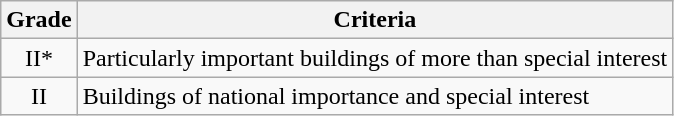<table class="wikitable">
<tr>
<th>Grade</th>
<th>Criteria</th>
</tr>
<tr>
<td align="center" >II*</td>
<td>Particularly important buildings of more than special interest</td>
</tr>
<tr>
<td align="center" >II</td>
<td>Buildings of national importance and special interest</td>
</tr>
</table>
